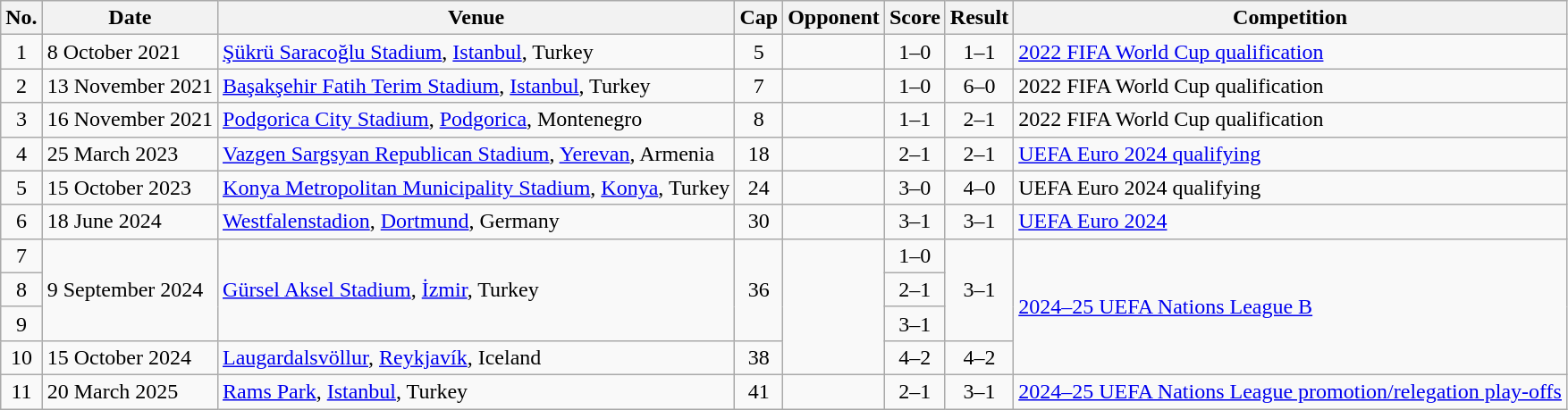<table class="wikitable sortable">
<tr>
<th scope="col">No.</th>
<th scope="col" data-sort-type="date">Date</th>
<th scope="col">Venue</th>
<th scope="col">Cap</th>
<th scope="col">Opponent</th>
<th scope="col">Score</th>
<th scope="col">Result</th>
<th scope="col">Competition</th>
</tr>
<tr>
<td align="center">1</td>
<td>8 October 2021</td>
<td><a href='#'>Şükrü Saracoğlu Stadium</a>, <a href='#'>Istanbul</a>, Turkey</td>
<td align="center">5</td>
<td></td>
<td align="center">1–0</td>
<td align="center">1–1</td>
<td><a href='#'>2022 FIFA World Cup qualification</a></td>
</tr>
<tr>
<td align="center">2</td>
<td>13 November 2021</td>
<td><a href='#'>Başakşehir Fatih Terim Stadium</a>, <a href='#'>Istanbul</a>, Turkey</td>
<td align="center">7</td>
<td></td>
<td align="center">1–0</td>
<td align="center">6–0</td>
<td>2022 FIFA World Cup qualification</td>
</tr>
<tr>
<td align="center">3</td>
<td>16 November 2021</td>
<td><a href='#'>Podgorica City Stadium</a>, <a href='#'>Podgorica</a>, Montenegro</td>
<td align="center">8</td>
<td></td>
<td align="center">1–1</td>
<td align="center">2–1</td>
<td>2022 FIFA World Cup qualification</td>
</tr>
<tr>
<td align="center">4</td>
<td>25 March 2023</td>
<td><a href='#'>Vazgen Sargsyan Republican Stadium</a>, <a href='#'>Yerevan</a>, Armenia</td>
<td align="center">18</td>
<td></td>
<td align="center">2–1</td>
<td align="center">2–1</td>
<td><a href='#'>UEFA Euro 2024 qualifying</a></td>
</tr>
<tr>
<td align="center">5</td>
<td>15 October 2023</td>
<td><a href='#'>Konya Metropolitan Municipality Stadium</a>, <a href='#'>Konya</a>, Turkey</td>
<td align="center">24</td>
<td></td>
<td align="center">3–0</td>
<td align="center">4–0</td>
<td>UEFA Euro 2024 qualifying</td>
</tr>
<tr>
<td align="center">6</td>
<td>18 June 2024</td>
<td><a href='#'>Westfalenstadion</a>, <a href='#'>Dortmund</a>, Germany</td>
<td align="center">30</td>
<td></td>
<td align="center">3–1</td>
<td align="center">3–1</td>
<td><a href='#'>UEFA Euro 2024</a></td>
</tr>
<tr>
<td align="center">7</td>
<td rowspan="3">9 September 2024</td>
<td rowspan="3"><a href='#'>Gürsel Aksel Stadium</a>, <a href='#'>İzmir</a>, Turkey</td>
<td rowspan="3" align="center">36</td>
<td rowspan="4"></td>
<td align="center">1–0</td>
<td rowspan="3" align="center">3–1</td>
<td rowspan="4"><a href='#'>2024–25 UEFA Nations League B</a></td>
</tr>
<tr>
<td align=center>8</td>
<td align="center">2–1</td>
</tr>
<tr>
<td align=center>9</td>
<td align="center">3–1</td>
</tr>
<tr>
<td align=center>10</td>
<td>15 October 2024</td>
<td><a href='#'>Laugardalsvöllur</a>, <a href='#'>Reykjavík</a>, Iceland</td>
<td align="center">38</td>
<td align="center">4–2</td>
<td align="center">4–2</td>
</tr>
<tr>
<td align=center>11</td>
<td>20 March 2025</td>
<td><a href='#'>Rams Park</a>, <a href='#'>Istanbul</a>, Turkey</td>
<td align=center>41</td>
<td></td>
<td align=center>2–1</td>
<td align=center>3–1</td>
<td><a href='#'>2024–25 UEFA Nations League promotion/relegation play-offs</a></td>
</tr>
</table>
